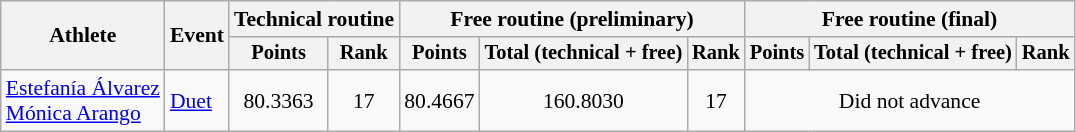<table class="wikitable" style="font-size:90%">
<tr>
<th rowspan="2">Athlete</th>
<th rowspan="2">Event</th>
<th colspan=2>Technical routine</th>
<th colspan=3>Free routine (preliminary)</th>
<th colspan=3>Free routine (final)</th>
</tr>
<tr style="font-size:95%">
<th>Points</th>
<th>Rank</th>
<th>Points</th>
<th>Total (technical + free)</th>
<th>Rank</th>
<th>Points</th>
<th>Total (technical + free)</th>
<th>Rank</th>
</tr>
<tr align=center>
<td align=left><a href='#'>Estefanía Álvarez</a><br><a href='#'>Mónica Arango</a></td>
<td align=left><a href='#'>Duet</a></td>
<td>80.3363</td>
<td>17</td>
<td>80.4667</td>
<td>160.8030</td>
<td>17</td>
<td colspan=3>Did not advance</td>
</tr>
</table>
